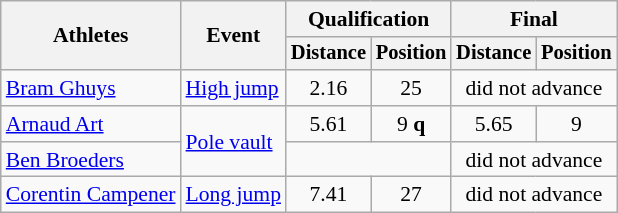<table class=wikitable style="font-size:90%">
<tr>
<th rowspan="2">Athletes</th>
<th rowspan="2">Event</th>
<th colspan="2">Qualification</th>
<th colspan="2">Final</th>
</tr>
<tr style="font-size:95%">
<th>Distance</th>
<th>Position</th>
<th>Distance</th>
<th>Position</th>
</tr>
<tr>
<td><a href='#'>Bram Ghuys</a></td>
<td><a href='#'>High jump</a></td>
<td align=center>2.16</td>
<td align=center>25</td>
<td align=center colspan=2>did not advance</td>
</tr>
<tr>
<td><a href='#'>Arnaud Art</a></td>
<td rowspan=2><a href='#'>Pole vault</a></td>
<td align=center>5.61</td>
<td align=center>9 <strong>q</strong></td>
<td align=center>5.65</td>
<td align=center>9</td>
</tr>
<tr>
<td><a href='#'>Ben Broeders</a></td>
<td align=center colspan=2></td>
<td align=center colspan=2>did not advance</td>
</tr>
<tr>
<td><a href='#'>Corentin Campener</a></td>
<td><a href='#'>Long jump</a></td>
<td align=center>7.41</td>
<td align=center>27</td>
<td align=center colspan=2>did not advance</td>
</tr>
</table>
